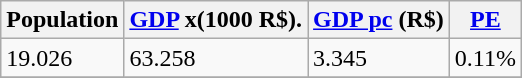<table class="wikitable" border="1">
<tr>
<th>Population</th>
<th><a href='#'>GDP</a> x(1000 R$).</th>
<th><a href='#'>GDP pc</a> (R$)</th>
<th><a href='#'>PE</a></th>
</tr>
<tr>
<td>19.026</td>
<td>63.258</td>
<td>3.345</td>
<td>0.11%</td>
</tr>
<tr>
</tr>
</table>
